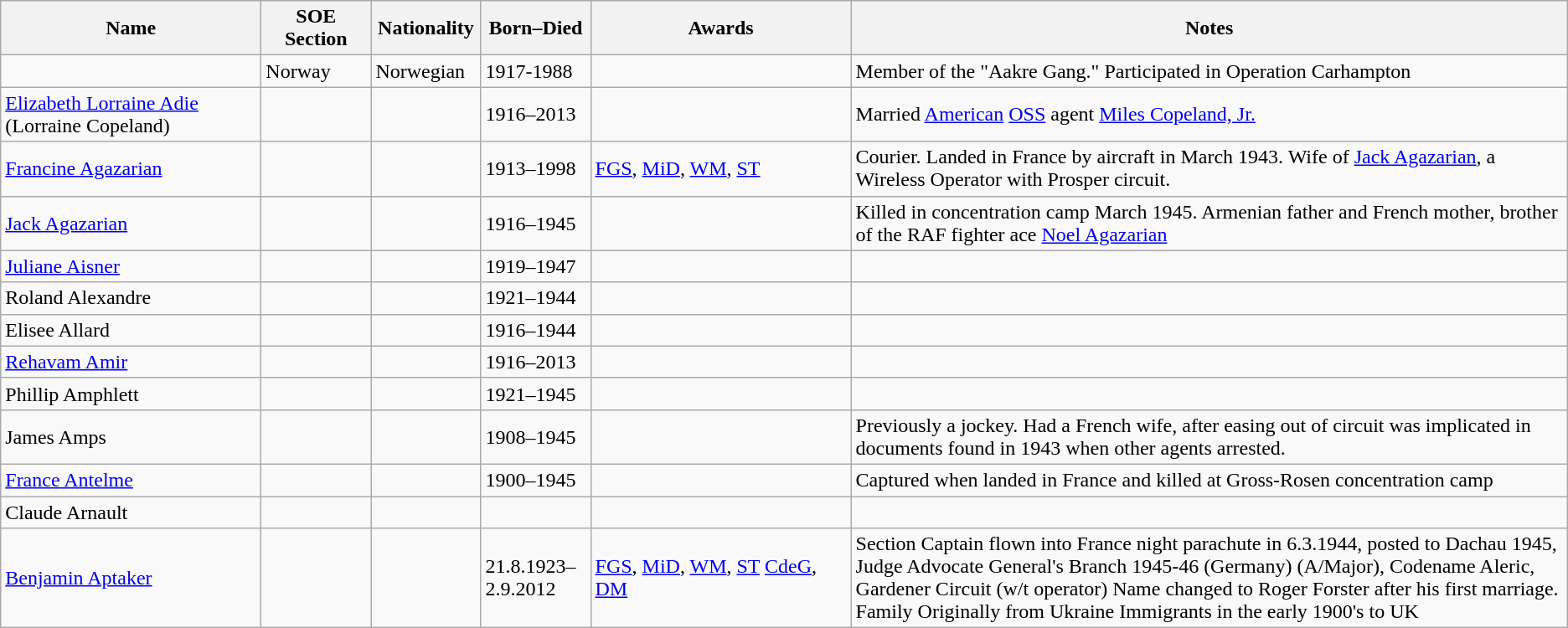<table class="wikitable">
<tr>
<th width="200">Name</th>
<th width="80">SOE Section</th>
<th width="80">Nationality</th>
<th width="80">Born–Died</th>
<th width="200">Awards</th>
<th>Notes</th>
</tr>
<tr>
<td></td>
<td>Norway</td>
<td>Norwegian</td>
<td>1917-1988</td>
<td></td>
<td>Member of the "Aakre Gang." Participated in Operation Carhampton</td>
</tr>
<tr>
<td><a href='#'>Elizabeth Lorraine Adie</a> <br>(Lorraine Copeland)</td>
<td></td>
<td></td>
<td>1916–2013</td>
<td></td>
<td>Married <a href='#'>American</a> <a href='#'>OSS</a> agent <a href='#'>Miles Copeland, Jr.</a></td>
</tr>
<tr>
<td><a href='#'>Francine Agazarian</a></td>
<td></td>
<td></td>
<td>1913–1998</td>
<td><a href='#'>FGS</a>, <a href='#'>MiD</a>, <a href='#'>WM</a>, <a href='#'>ST</a></td>
<td>Courier. Landed in France by aircraft in March 1943. Wife of <a href='#'>Jack Agazarian</a>, a Wireless Operator with Prosper circuit.</td>
</tr>
<tr>
<td><a href='#'>Jack Agazarian</a></td>
<td></td>
<td></td>
<td>1916–1945</td>
<td></td>
<td>Killed in concentration camp March 1945. Armenian father and French mother, brother of the RAF fighter ace <a href='#'>Noel Agazarian</a></td>
</tr>
<tr>
<td><a href='#'>Juliane Aisner</a></td>
<td></td>
<td></td>
<td>1919–1947</td>
<td></td>
<td></td>
</tr>
<tr>
<td>Roland Alexandre</td>
<td></td>
<td></td>
<td>1921–1944</td>
<td></td>
<td></td>
</tr>
<tr>
<td>Elisee Allard</td>
<td></td>
<td></td>
<td>1916–1944</td>
<td></td>
<td></td>
</tr>
<tr>
<td><a href='#'>Rehavam Amir</a></td>
<td></td>
<td></td>
<td>1916–2013</td>
<td></td>
<td></td>
</tr>
<tr>
<td>Phillip Amphlett</td>
<td></td>
<td></td>
<td>1921–1945</td>
<td></td>
<td></td>
</tr>
<tr>
<td>James Amps</td>
<td></td>
<td></td>
<td>1908–1945</td>
<td></td>
<td>Previously a jockey. Had a French wife, after easing out of circuit was implicated in documents found in 1943 when other agents arrested.</td>
</tr>
<tr>
<td><a href='#'>France Antelme</a></td>
<td></td>
<td></td>
<td>1900–1945</td>
<td></td>
<td>Captured when landed in France and killed at Gross-Rosen concentration camp</td>
</tr>
<tr>
<td>Claude Arnault</td>
<td></td>
<td></td>
<td></td>
<td></td>
<td></td>
</tr>
<tr>
<td><a href='#'>Benjamin Aptaker</a></td>
<td></td>
<td></td>
<td>21.8.1923–2.9.2012</td>
<td><a href='#'>FGS</a>, <a href='#'>MiD</a>, <a href='#'>WM</a>, <a href='#'>ST</a> <a href='#'>CdeG</a>, <a href='#'>DM</a></td>
<td>Section Captain flown into France night parachute in 6.3.1944, posted to Dachau 1945, Judge Advocate General's Branch 1945-46 (Germany) (A/Major), Codename Aleric, Gardener Circuit (w/t operator) Name changed to Roger Forster after his first marriage. Family Originally from Ukraine Immigrants in the early 1900's to UK</td>
</tr>
</table>
